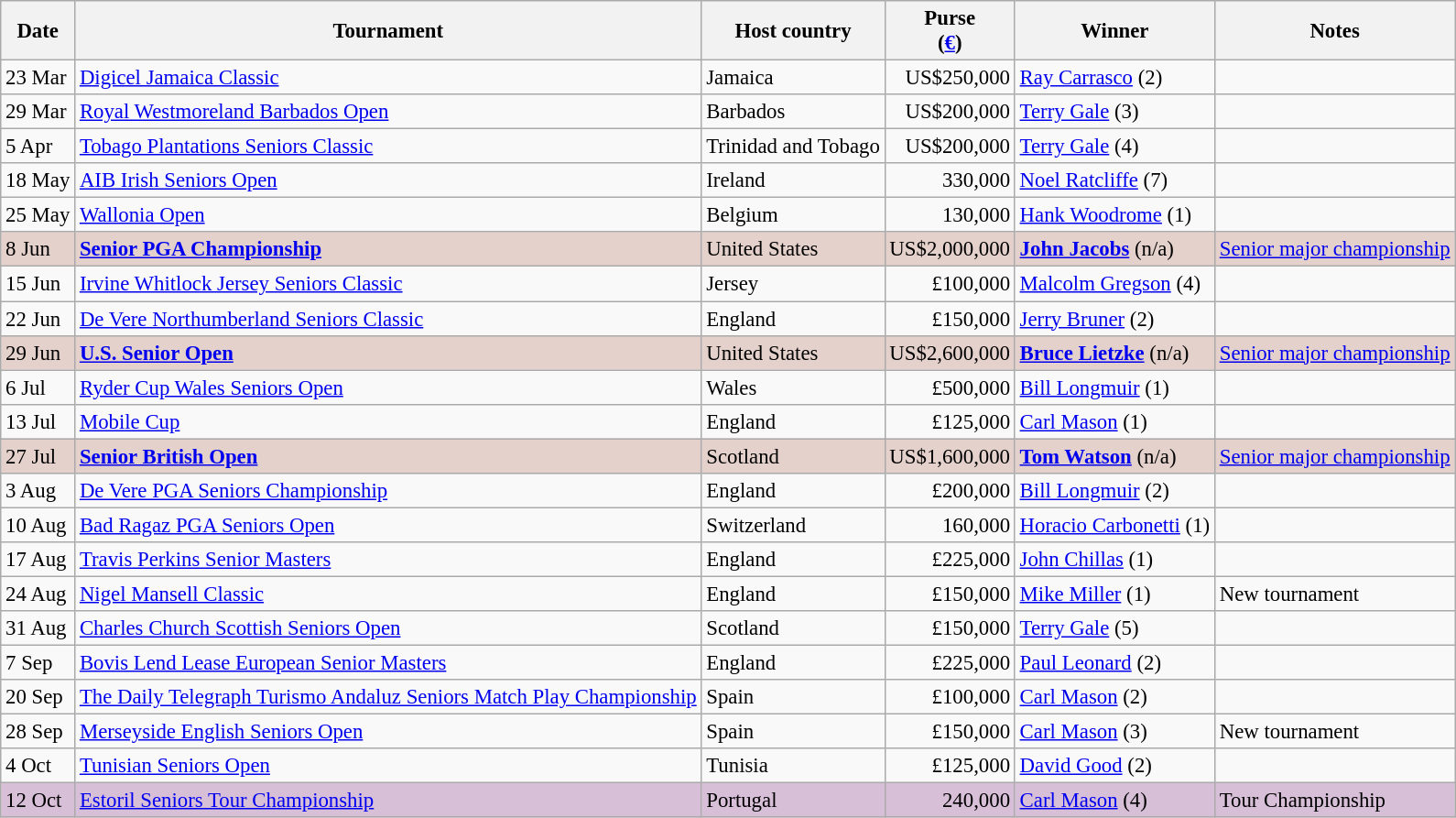<table class="wikitable" style="font-size:95%">
<tr>
<th>Date</th>
<th>Tournament</th>
<th>Host country</th>
<th>Purse<br>(<a href='#'>€</a>)</th>
<th>Winner</th>
<th>Notes</th>
</tr>
<tr>
<td>23 Mar</td>
<td><a href='#'>Digicel Jamaica Classic</a></td>
<td>Jamaica</td>
<td align=right>US$250,000</td>
<td> <a href='#'>Ray Carrasco</a> (2)</td>
<td></td>
</tr>
<tr>
<td>29 Mar</td>
<td><a href='#'>Royal Westmoreland Barbados Open</a></td>
<td>Barbados</td>
<td align=right>US$200,000</td>
<td> <a href='#'>Terry Gale</a> (3)</td>
<td></td>
</tr>
<tr>
<td>5 Apr</td>
<td><a href='#'>Tobago Plantations Seniors Classic</a></td>
<td>Trinidad and Tobago</td>
<td align=right>US$200,000</td>
<td> <a href='#'>Terry Gale</a> (4)</td>
<td></td>
</tr>
<tr>
<td>18 May</td>
<td><a href='#'>AIB Irish Seniors Open</a></td>
<td>Ireland</td>
<td align=right>330,000</td>
<td> <a href='#'>Noel Ratcliffe</a> (7)</td>
<td></td>
</tr>
<tr>
<td>25 May</td>
<td><a href='#'>Wallonia Open</a></td>
<td>Belgium</td>
<td align=right>130,000</td>
<td> <a href='#'>Hank Woodrome</a> (1)</td>
<td></td>
</tr>
<tr style="background:#e5d1cb;">
<td>8 Jun</td>
<td><strong><a href='#'>Senior PGA Championship</a></strong></td>
<td>United States</td>
<td align=right>US$2,000,000</td>
<td> <strong><a href='#'>John Jacobs</a></strong> (n/a)</td>
<td><a href='#'>Senior major championship</a></td>
</tr>
<tr>
<td>15 Jun</td>
<td><a href='#'>Irvine Whitlock Jersey Seniors Classic</a></td>
<td>Jersey</td>
<td align=right>£100,000</td>
<td> <a href='#'>Malcolm Gregson</a> (4)</td>
<td></td>
</tr>
<tr>
<td>22 Jun</td>
<td><a href='#'>De Vere Northumberland Seniors Classic</a></td>
<td>England</td>
<td align=right>£150,000</td>
<td> <a href='#'>Jerry Bruner</a> (2)</td>
<td></td>
</tr>
<tr style="background:#e5d1cb;">
<td>29 Jun</td>
<td><strong><a href='#'>U.S. Senior Open</a></strong></td>
<td>United States</td>
<td align=right>US$2,600,000</td>
<td> <strong><a href='#'>Bruce Lietzke</a></strong> (n/a)</td>
<td><a href='#'>Senior major championship</a></td>
</tr>
<tr>
<td>6 Jul</td>
<td><a href='#'>Ryder Cup Wales Seniors Open</a></td>
<td>Wales</td>
<td align=right>£500,000</td>
<td> <a href='#'>Bill Longmuir</a> (1)</td>
<td></td>
</tr>
<tr>
<td>13 Jul</td>
<td><a href='#'>Mobile Cup</a></td>
<td>England</td>
<td align=right>£125,000</td>
<td> <a href='#'>Carl Mason</a> (1)</td>
<td></td>
</tr>
<tr style="background:#e5d1cb;">
<td>27 Jul</td>
<td><strong><a href='#'>Senior British Open</a></strong></td>
<td>Scotland</td>
<td align=right>US$1,600,000</td>
<td> <strong><a href='#'>Tom Watson</a></strong> (n/a)</td>
<td><a href='#'>Senior major championship</a></td>
</tr>
<tr>
<td>3 Aug</td>
<td><a href='#'>De Vere PGA Seniors Championship</a></td>
<td>England</td>
<td align=right>£200,000</td>
<td> <a href='#'>Bill Longmuir</a> (2)</td>
<td></td>
</tr>
<tr>
<td>10 Aug</td>
<td><a href='#'>Bad Ragaz PGA Seniors Open</a></td>
<td>Switzerland</td>
<td align=right>160,000</td>
<td> <a href='#'>Horacio Carbonetti</a> (1)</td>
<td></td>
</tr>
<tr>
<td>17 Aug</td>
<td><a href='#'>Travis Perkins Senior Masters</a></td>
<td>England</td>
<td align=right>£225,000</td>
<td> <a href='#'>John Chillas</a> (1)</td>
<td></td>
</tr>
<tr>
<td>24 Aug</td>
<td><a href='#'>Nigel Mansell Classic</a></td>
<td>England</td>
<td align=right>£150,000</td>
<td> <a href='#'>Mike Miller</a> (1)</td>
<td>New tournament</td>
</tr>
<tr>
<td>31 Aug</td>
<td><a href='#'>Charles Church Scottish Seniors Open</a></td>
<td>Scotland</td>
<td align=right>£150,000</td>
<td> <a href='#'>Terry Gale</a> (5)</td>
<td></td>
</tr>
<tr>
<td>7 Sep</td>
<td><a href='#'>Bovis Lend Lease European Senior Masters</a></td>
<td>England</td>
<td align=right>£225,000</td>
<td> <a href='#'>Paul Leonard</a> (2)</td>
<td></td>
</tr>
<tr>
<td>20 Sep</td>
<td><a href='#'>The Daily Telegraph Turismo Andaluz Seniors Match Play Championship</a></td>
<td>Spain</td>
<td align=right>£100,000</td>
<td> <a href='#'>Carl Mason</a> (2)</td>
<td></td>
</tr>
<tr>
<td>28 Sep</td>
<td><a href='#'>Merseyside English Seniors Open</a></td>
<td>Spain</td>
<td align=right>£150,000</td>
<td> <a href='#'>Carl Mason</a> (3)</td>
<td>New tournament</td>
</tr>
<tr>
<td>4 Oct</td>
<td><a href='#'>Tunisian Seniors Open</a></td>
<td>Tunisia</td>
<td align=right>£125,000</td>
<td> <a href='#'>David Good</a> (2)</td>
<td></td>
</tr>
<tr style="background:thistle;">
<td>12 Oct</td>
<td><a href='#'>Estoril Seniors Tour Championship</a></td>
<td>Portugal</td>
<td align=right>240,000</td>
<td> <a href='#'>Carl Mason</a> (4)</td>
<td>Tour Championship</td>
</tr>
</table>
